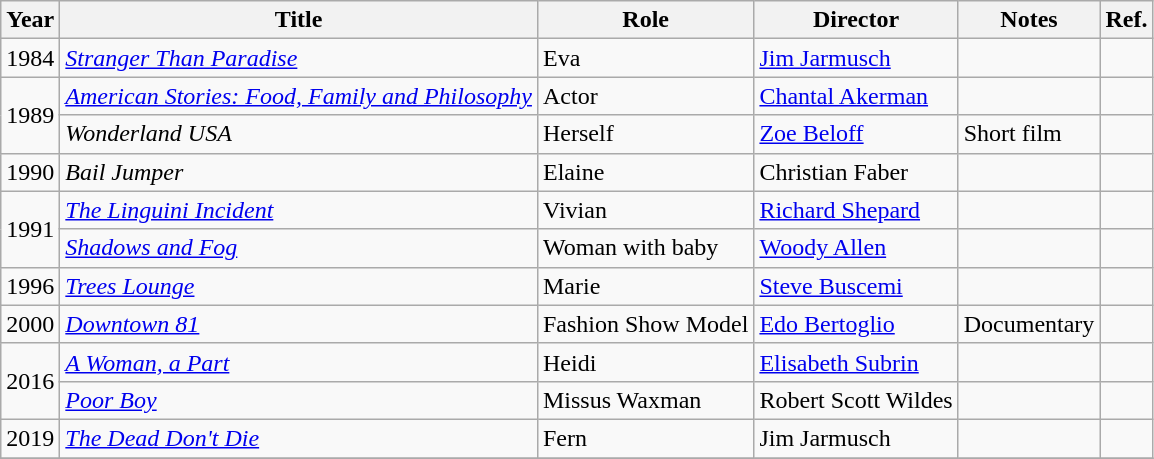<table class="wikitable">
<tr>
<th>Year</th>
<th>Title</th>
<th>Role</th>
<th>Director</th>
<th>Notes</th>
<th>Ref.</th>
</tr>
<tr>
<td>1984</td>
<td><em><a href='#'>Stranger Than Paradise</a></em></td>
<td>Eva</td>
<td><a href='#'>Jim Jarmusch</a></td>
<td></td>
<td></td>
</tr>
<tr>
<td rowspan=2>1989</td>
<td><em><a href='#'>American Stories: Food, Family and Philosophy</a></em></td>
<td>Actor</td>
<td><a href='#'>Chantal Akerman</a></td>
<td></td>
<td></td>
</tr>
<tr>
<td><em>Wonderland USA</em></td>
<td>Herself</td>
<td><a href='#'>Zoe Beloff</a></td>
<td>Short film</td>
<td></td>
</tr>
<tr>
<td>1990</td>
<td><em>Bail Jumper</em></td>
<td>Elaine</td>
<td>Christian Faber</td>
<td></td>
<td></td>
</tr>
<tr>
<td rowspan=2>1991</td>
<td><em><a href='#'>The Linguini Incident</a></em></td>
<td>Vivian</td>
<td><a href='#'>Richard Shepard</a></td>
<td></td>
<td></td>
</tr>
<tr>
<td><em><a href='#'>Shadows and Fog</a></em></td>
<td>Woman with baby</td>
<td><a href='#'>Woody Allen</a></td>
<td></td>
<td></td>
</tr>
<tr>
<td>1996</td>
<td><em><a href='#'>Trees Lounge</a></em></td>
<td>Marie</td>
<td><a href='#'>Steve Buscemi</a></td>
<td></td>
<td></td>
</tr>
<tr>
<td>2000</td>
<td><em><a href='#'>Downtown 81</a></em></td>
<td>Fashion Show Model</td>
<td><a href='#'>Edo Bertoglio</a></td>
<td>Documentary</td>
<td></td>
</tr>
<tr>
<td rowspan=2>2016</td>
<td><em><a href='#'>A Woman, a Part</a></em></td>
<td>Heidi</td>
<td><a href='#'>Elisabeth Subrin</a></td>
<td></td>
<td></td>
</tr>
<tr>
<td><em><a href='#'>Poor Boy</a></em></td>
<td>Missus Waxman</td>
<td>Robert Scott Wildes</td>
<td></td>
<td></td>
</tr>
<tr>
<td>2019</td>
<td><em><a href='#'>The Dead Don't Die</a></em></td>
<td>Fern</td>
<td>Jim Jarmusch</td>
<td></td>
<td></td>
</tr>
<tr>
</tr>
</table>
